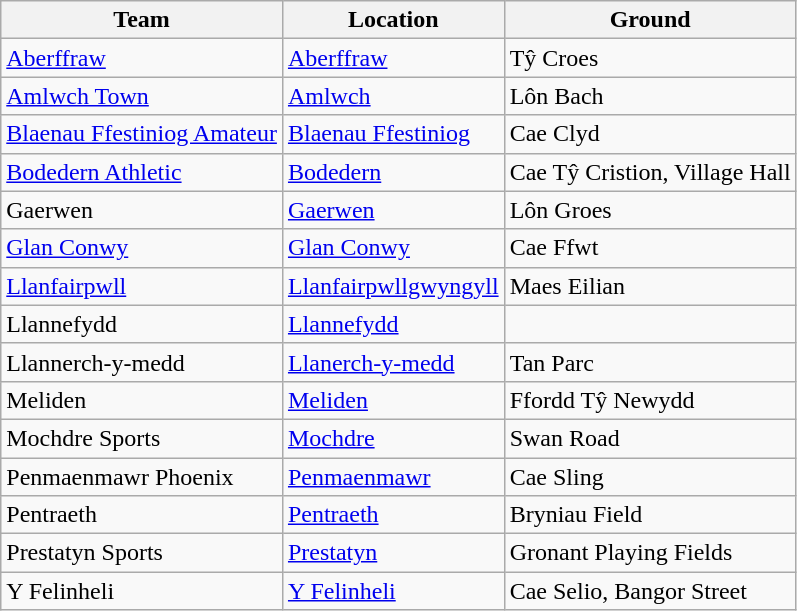<table class="wikitable sortable">
<tr>
<th>Team</th>
<th>Location</th>
<th>Ground</th>
</tr>
<tr>
<td><a href='#'>Aberffraw</a></td>
<td><a href='#'>Aberffraw</a></td>
<td>Tŷ Croes</td>
</tr>
<tr>
<td><a href='#'>Amlwch Town</a></td>
<td><a href='#'>Amlwch</a></td>
<td>Lôn Bach</td>
</tr>
<tr>
<td><a href='#'>Blaenau Ffestiniog Amateur</a></td>
<td><a href='#'>Blaenau Ffestiniog</a></td>
<td>Cae Clyd</td>
</tr>
<tr>
<td><a href='#'>Bodedern Athletic</a></td>
<td><a href='#'>Bodedern</a></td>
<td>Cae Tŷ Cristion, Village Hall</td>
</tr>
<tr>
<td>Gaerwen</td>
<td><a href='#'>Gaerwen</a></td>
<td>Lôn Groes</td>
</tr>
<tr>
<td><a href='#'>Glan Conwy</a></td>
<td><a href='#'>Glan Conwy</a></td>
<td>Cae Ffwt</td>
</tr>
<tr>
<td><a href='#'>Llanfairpwll</a></td>
<td><a href='#'>Llanfairpwllgwyngyll</a></td>
<td>Maes Eilian</td>
</tr>
<tr>
<td>Llannefydd</td>
<td><a href='#'>Llannefydd</a></td>
<td></td>
</tr>
<tr>
<td>Llannerch-y-medd</td>
<td><a href='#'>Llanerch-y-medd</a></td>
<td>Tan Parc</td>
</tr>
<tr>
<td>Meliden</td>
<td><a href='#'>Meliden</a></td>
<td>Ffordd Tŷ Newydd</td>
</tr>
<tr>
<td>Mochdre Sports</td>
<td><a href='#'>Mochdre</a></td>
<td>Swan Road</td>
</tr>
<tr>
<td>Penmaenmawr Phoenix</td>
<td><a href='#'>Penmaenmawr</a></td>
<td>Cae Sling</td>
</tr>
<tr>
<td>Pentraeth</td>
<td><a href='#'>Pentraeth</a></td>
<td>Bryniau Field</td>
</tr>
<tr>
<td>Prestatyn Sports</td>
<td><a href='#'>Prestatyn</a></td>
<td>Gronant Playing Fields</td>
</tr>
<tr>
<td>Y Felinheli</td>
<td><a href='#'>Y Felinheli</a></td>
<td>Cae Selio, Bangor Street</td>
</tr>
</table>
